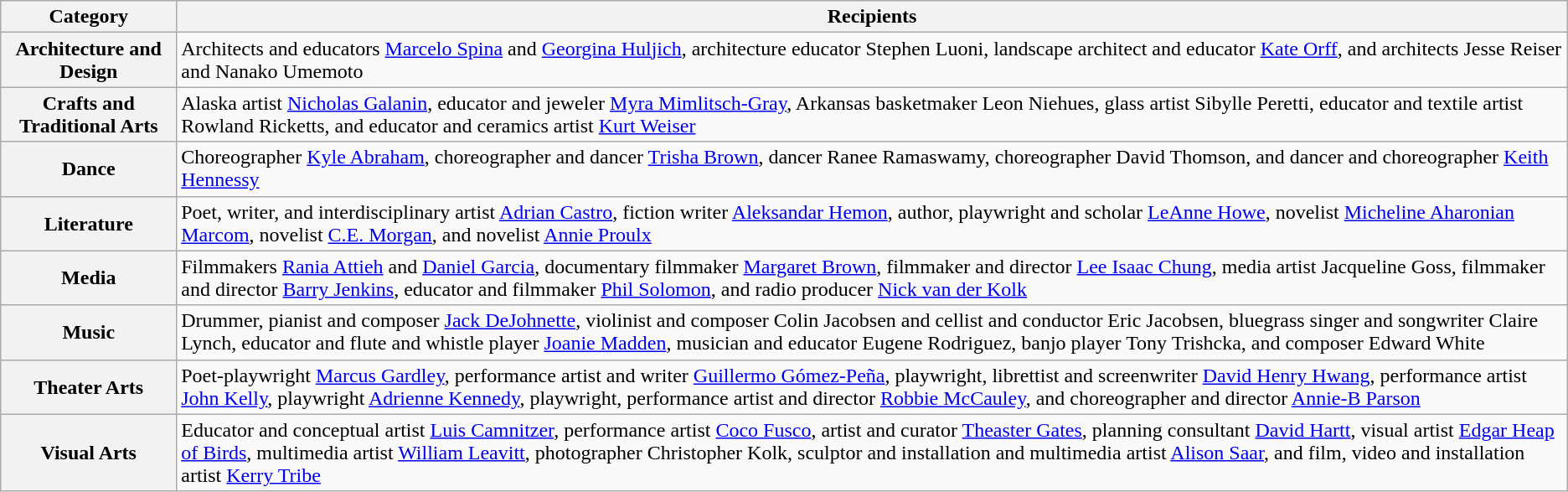<table class=wikitable>
<tr>
<th>Category</th>
<th>Recipients</th>
</tr>
<tr>
<th>Architecture and Design</th>
<td>Architects and educators <a href='#'>Marcelo Spina</a> and <a href='#'>Georgina Huljich</a>, architecture educator Stephen Luoni, landscape architect and educator <a href='#'>Kate Orff</a>, and architects Jesse Reiser and Nanako Umemoto</td>
</tr>
<tr>
<th>Crafts and Traditional Arts</th>
<td>Alaska artist <a href='#'>Nicholas Galanin</a>, educator and jeweler <a href='#'>Myra Mimlitsch-Gray</a>, Arkansas basketmaker Leon Niehues, glass artist Sibylle Peretti, educator and textile artist Rowland Ricketts, and educator and ceramics artist <a href='#'>Kurt Weiser</a></td>
</tr>
<tr>
<th>Dance</th>
<td>Choreographer <a href='#'>Kyle Abraham</a>, choreographer and dancer <a href='#'>Trisha Brown</a>, dancer Ranee Ramaswamy, choreographer David Thomson, and dancer and choreographer <a href='#'>Keith Hennessy</a></td>
</tr>
<tr>
<th>Literature</th>
<td>Poet, writer, and interdisciplinary artist <a href='#'>Adrian Castro</a>, fiction writer <a href='#'>Aleksandar Hemon</a>, author, playwright and scholar <a href='#'>LeAnne Howe</a>, novelist <a href='#'>Micheline Aharonian Marcom</a>, novelist <a href='#'>C.E. Morgan</a>, and novelist <a href='#'>Annie Proulx</a></td>
</tr>
<tr>
<th>Media</th>
<td>Filmmakers <a href='#'>Rania Attieh</a> and <a href='#'>Daniel Garcia</a>, documentary filmmaker <a href='#'>Margaret Brown</a>, filmmaker and director <a href='#'>Lee Isaac Chung</a>, media artist Jacqueline Goss, filmmaker and director <a href='#'>Barry Jenkins</a>, educator and filmmaker <a href='#'>Phil Solomon</a>, and radio producer <a href='#'>Nick van der Kolk</a></td>
</tr>
<tr>
<th>Music</th>
<td>Drummer, pianist and composer <a href='#'>Jack DeJohnette</a>, violinist and composer Colin Jacobsen and cellist and conductor Eric Jacobsen, bluegrass singer and songwriter Claire Lynch, educator and flute and whistle player <a href='#'>Joanie Madden</a>, musician and educator Eugene Rodriguez, banjo player Tony Trishcka, and composer Edward White</td>
</tr>
<tr>
<th>Theater Arts</th>
<td>Poet-playwright <a href='#'>Marcus Gardley</a>, performance artist and writer <a href='#'>Guillermo Gómez-Peña</a>, playwright, librettist and screenwriter <a href='#'>David Henry Hwang</a>, performance artist <a href='#'>John Kelly</a>, playwright <a href='#'>Adrienne Kennedy</a>, playwright, performance artist and director <a href='#'>Robbie McCauley</a>, and choreographer and director <a href='#'>Annie-B Parson</a></td>
</tr>
<tr>
<th>Visual Arts</th>
<td>Educator and conceptual artist <a href='#'>Luis Camnitzer</a>, performance artist <a href='#'>Coco Fusco</a>, artist and curator <a href='#'>Theaster Gates</a>, planning consultant <a href='#'>David Hartt</a>, visual artist <a href='#'>Edgar Heap of Birds</a>, multimedia artist <a href='#'>William Leavitt</a>, photographer Christopher Kolk, sculptor and installation and multimedia artist <a href='#'>Alison Saar</a>, and film, video and installation artist <a href='#'>Kerry Tribe</a></td>
</tr>
</table>
